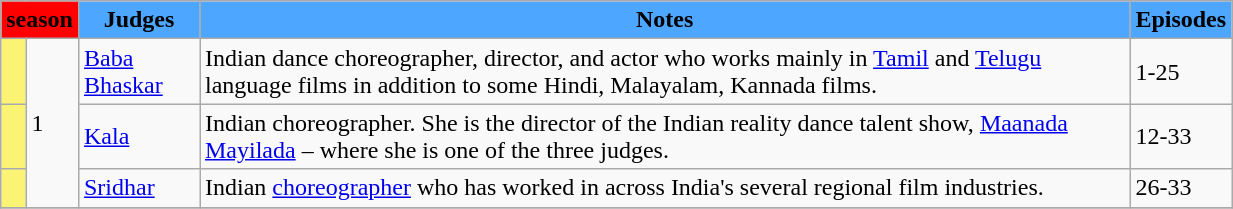<table class="wikitable" width="65%">
<tr>
<th scope="col" style ="background: #FF0000;"style="background: #FF7F00 ;color:black"  colspan="2">season</th>
<th scope="col" style ="background: #4da6ff;"style="background: #FF7F00 ;color:black">Judges</th>
<th scope="col" style ="background: #4da6ff;"style="background: #FF7F00 ;color:black">Notes</th>
<th scope="col" style ="background: #4da6ff;"style="background: #FF7F00 ;color:black">Episodes</th>
</tr>
<tr>
<td style="background: #FBF373"></td>
<td rowspan="3">1</td>
<td><a href='#'>Baba Bhaskar</a></td>
<td>Indian dance choreographer, director, and actor who works mainly in <a href='#'>Tamil</a> and <a href='#'>Telugu</a> language films in addition to some Hindi, Malayalam, Kannada films.</td>
<td>1-25</td>
</tr>
<tr>
<td style="background: #FBF373"></td>
<td><a href='#'>Kala</a></td>
<td>Indian choreographer. She is the director of the Indian reality dance talent show, <a href='#'>Maanada Mayilada</a> – where she is one of the three judges.</td>
<td>12-33</td>
</tr>
<tr>
<td style="background: #FBF373"></td>
<td><a href='#'>Sridhar</a></td>
<td>Indian <a href='#'>choreographer</a> who has worked in across India's several regional film industries.</td>
<td>26-33</td>
</tr>
<tr>
</tr>
</table>
